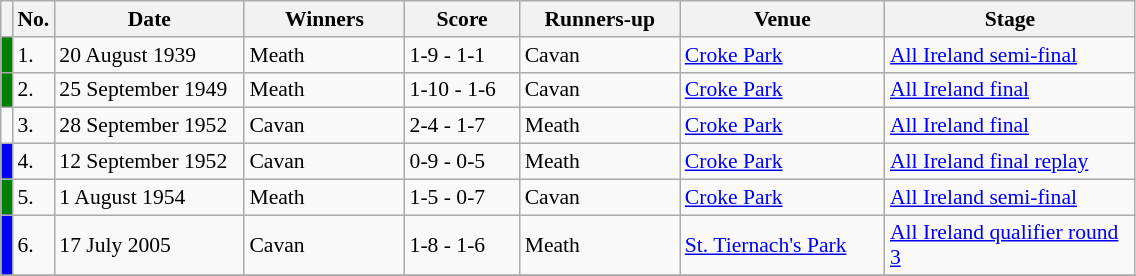<table class="wikitable" style="font-size:90%">
<tr>
<th width=1></th>
<th width=5>No.</th>
<th width=120>Date</th>
<th width=100>Winners</th>
<th width=70>Score</th>
<th width=100>Runners-up</th>
<th width=130>Venue</th>
<th width=160>Stage</th>
</tr>
<tr>
<td style="background-color:green"></td>
<td>1.</td>
<td>20 August 1939</td>
<td>Meath</td>
<td>1-9 - 1-1</td>
<td>Cavan</td>
<td><a href='#'>Croke Park</a></td>
<td><a href='#'>All Ireland semi-final</a></td>
</tr>
<tr>
<td style="background-color:green"></td>
<td>2.</td>
<td>25 September 1949</td>
<td>Meath</td>
<td>1-10 - 1-6</td>
<td>Cavan</td>
<td><a href='#'>Croke Park</a></td>
<td><a href='#'>All Ireland final</a></td>
</tr>
<tr>
<td style="background-color:"></td>
<td>3.</td>
<td>28 September 1952</td>
<td>Cavan</td>
<td>2-4 - 1-7</td>
<td>Meath</td>
<td><a href='#'>Croke Park</a></td>
<td><a href='#'>All Ireland final</a></td>
</tr>
<tr>
<td style="background-color:blue"></td>
<td>4.</td>
<td>12 September 1952</td>
<td>Cavan</td>
<td>0-9 - 0-5</td>
<td>Meath</td>
<td><a href='#'>Croke Park</a></td>
<td><a href='#'>All Ireland final replay</a></td>
</tr>
<tr>
<td style="background-color:green"></td>
<td>5.</td>
<td>1 August 1954</td>
<td>Meath</td>
<td>1-5 - 0-7</td>
<td>Cavan</td>
<td><a href='#'>Croke Park</a></td>
<td><a href='#'>All Ireland semi-final</a></td>
</tr>
<tr>
<td style="background-color:blue"></td>
<td>6.</td>
<td>17 July 2005</td>
<td>Cavan</td>
<td>1-8 - 1-6</td>
<td>Meath</td>
<td><a href='#'>St. Tiernach's Park</a></td>
<td><a href='#'>All Ireland qualifier round 3</a></td>
</tr>
<tr>
</tr>
</table>
